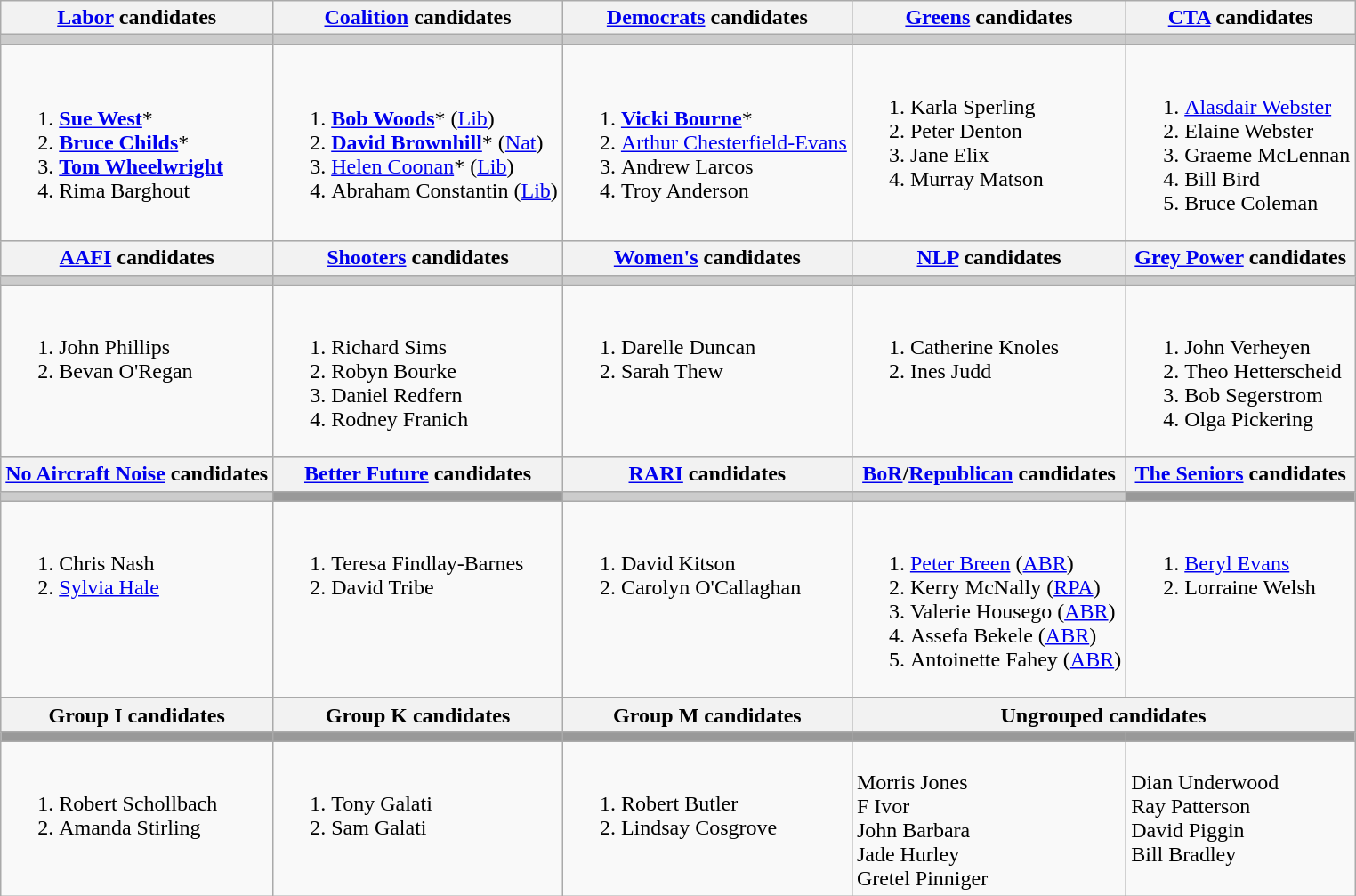<table class="wikitable">
<tr>
<th><a href='#'>Labor</a> candidates</th>
<th><a href='#'>Coalition</a> candidates</th>
<th><a href='#'>Democrats</a> candidates</th>
<th><a href='#'>Greens</a> candidates</th>
<th><a href='#'>CTA</a> candidates</th>
</tr>
<tr bgcolor="#cccccc">
<td></td>
<td></td>
<td></td>
<td></td>
<td></td>
</tr>
<tr>
<td><br><ol><li><strong><a href='#'>Sue West</a></strong>*</li><li><strong><a href='#'>Bruce Childs</a></strong>*</li><li><strong><a href='#'>Tom Wheelwright</a></strong></li><li>Rima Barghout</li></ol></td>
<td><br><ol><li><strong><a href='#'>Bob Woods</a></strong>* (<a href='#'>Lib</a>)</li><li><strong><a href='#'>David Brownhill</a></strong>* (<a href='#'>Nat</a>)</li><li><a href='#'>Helen Coonan</a>* (<a href='#'>Lib</a>)</li><li>Abraham Constantin (<a href='#'>Lib</a>)</li></ol></td>
<td><br><ol><li><strong><a href='#'>Vicki Bourne</a></strong>*</li><li><a href='#'>Arthur Chesterfield-Evans</a></li><li>Andrew Larcos</li><li>Troy Anderson</li></ol></td>
<td valign=top><br><ol><li>Karla Sperling</li><li>Peter Denton</li><li>Jane Elix</li><li>Murray Matson</li></ol></td>
<td valign=top><br><ol><li><a href='#'>Alasdair Webster</a></li><li>Elaine Webster</li><li>Graeme McLennan</li><li>Bill Bird</li><li>Bruce Coleman</li></ol></td>
</tr>
<tr bgcolor="#cccccc">
<th><a href='#'>AAFI</a> candidates</th>
<th><a href='#'>Shooters</a> candidates</th>
<th><a href='#'>Women's</a> candidates</th>
<th><a href='#'>NLP</a> candidates</th>
<th><a href='#'>Grey Power</a> candidates</th>
</tr>
<tr bgcolor="#cccccc">
<td></td>
<td></td>
<td></td>
<td></td>
<td></td>
</tr>
<tr>
<td valign=top><br><ol><li>John Phillips</li><li>Bevan O'Regan</li></ol></td>
<td valign=top><br><ol><li>Richard Sims</li><li>Robyn Bourke</li><li>Daniel Redfern</li><li>Rodney Franich</li></ol></td>
<td valign=top><br><ol><li>Darelle Duncan</li><li>Sarah Thew</li></ol></td>
<td valign=top><br><ol><li>Catherine Knoles</li><li>Ines Judd</li></ol></td>
<td valign=top><br><ol><li>John Verheyen</li><li>Theo Hetterscheid</li><li>Bob Segerstrom</li><li>Olga Pickering</li></ol></td>
</tr>
<tr bgcolor="#cccccc">
<th><a href='#'>No Aircraft Noise</a> candidates</th>
<th><a href='#'>Better Future</a> candidates</th>
<th><a href='#'>RARI</a> candidates</th>
<th><a href='#'>BoR</a>/<a href='#'>Republican</a> candidates</th>
<th><a href='#'>The Seniors</a> candidates</th>
</tr>
<tr bgcolor="#cccccc">
<td></td>
<td bgcolor="#999999"></td>
<td></td>
<td></td>
<td bgcolor="#999999"></td>
</tr>
<tr>
<td valign=top><br><ol><li>Chris Nash</li><li><a href='#'>Sylvia Hale</a></li></ol></td>
<td valign=top><br><ol><li>Teresa Findlay-Barnes</li><li>David Tribe</li></ol></td>
<td valign=top><br><ol><li>David Kitson</li><li>Carolyn O'Callaghan</li></ol></td>
<td valign=top><br><ol><li><a href='#'>Peter Breen</a> (<a href='#'>ABR</a>)</li><li>Kerry McNally (<a href='#'>RPA</a>)</li><li>Valerie Housego (<a href='#'>ABR</a>)</li><li>Assefa Bekele (<a href='#'>ABR</a>)</li><li>Antoinette Fahey (<a href='#'>ABR</a>)</li></ol></td>
<td valign=top><br><ol><li><a href='#'>Beryl Evans</a></li><li>Lorraine Welsh</li></ol></td>
</tr>
<tr bgcolor="#cccccc">
<th>Group I candidates</th>
<th>Group K candidates</th>
<th>Group M candidates</th>
<th colspan="2">Ungrouped candidates</th>
</tr>
<tr bgcolor="#cccccc">
<td bgcolor="#999999"></td>
<td bgcolor="#999999"></td>
<td bgcolor="#999999"></td>
<td bgcolor="#999999"></td>
<td bgcolor="#999999"></td>
</tr>
<tr>
<td valign=top><br><ol><li>Robert Schollbach</li><li>Amanda Stirling</li></ol></td>
<td valign=top><br><ol><li>Tony Galati</li><li>Sam Galati</li></ol></td>
<td valign=top><br><ol><li>Robert Butler</li><li>Lindsay Cosgrove</li></ol></td>
<td valign=top><br>Morris Jones<br>
F Ivor<br>
John Barbara<br>
Jade Hurley<br>
Gretel Pinniger</td>
<td valign=top><br>Dian Underwood<br>
Ray Patterson<br>
David Piggin<br>
Bill Bradley</td>
</tr>
</table>
